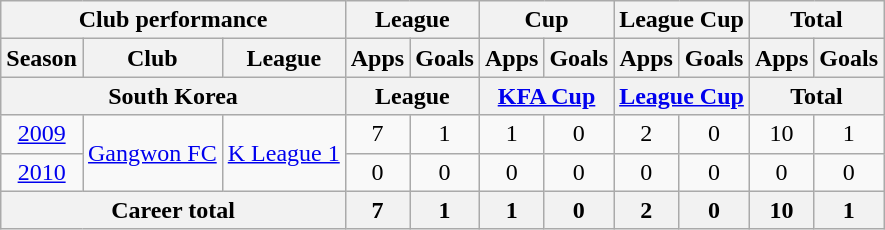<table class="wikitable" style="text-align:center">
<tr>
<th colspan=3>Club performance</th>
<th colspan=2>League</th>
<th colspan=2>Cup</th>
<th colspan=2>League Cup</th>
<th colspan=2>Total</th>
</tr>
<tr>
<th>Season</th>
<th>Club</th>
<th>League</th>
<th>Apps</th>
<th>Goals</th>
<th>Apps</th>
<th>Goals</th>
<th>Apps</th>
<th>Goals</th>
<th>Apps</th>
<th>Goals</th>
</tr>
<tr>
<th colspan=3>South Korea</th>
<th colspan=2>League</th>
<th colspan=2><a href='#'>KFA Cup</a></th>
<th colspan=2><a href='#'>League Cup</a></th>
<th colspan=2>Total</th>
</tr>
<tr>
<td><a href='#'>2009</a></td>
<td rowspan=2><a href='#'>Gangwon FC</a></td>
<td rowspan=2><a href='#'>K League 1</a></td>
<td>7</td>
<td>1</td>
<td>1</td>
<td>0</td>
<td>2</td>
<td>0</td>
<td>10</td>
<td>1</td>
</tr>
<tr>
<td><a href='#'>2010</a></td>
<td>0</td>
<td>0</td>
<td>0</td>
<td>0</td>
<td>0</td>
<td>0</td>
<td>0</td>
<td>0</td>
</tr>
<tr>
<th colspan=3>Career total</th>
<th>7</th>
<th>1</th>
<th>1</th>
<th>0</th>
<th>2</th>
<th>0</th>
<th>10</th>
<th>1</th>
</tr>
</table>
